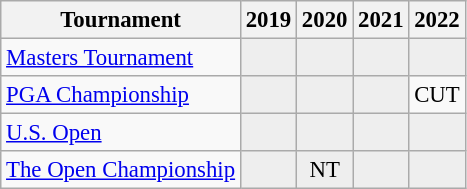<table class="wikitable" style="font-size:95%;text-align:center;">
<tr>
<th>Tournament</th>
<th>2019</th>
<th>2020</th>
<th>2021</th>
<th>2022</th>
</tr>
<tr>
<td align=left><a href='#'>Masters Tournament</a></td>
<td style="background:#eeeeee;"></td>
<td style="background:#eeeeee;"></td>
<td style="background:#eeeeee;"></td>
<td style="background:#eeeeee;"></td>
</tr>
<tr>
<td align=left><a href='#'>PGA Championship</a></td>
<td style="background:#eeeeee;"></td>
<td style="background:#eeeeee;"></td>
<td style="background:#eeeeee;"></td>
<td>CUT</td>
</tr>
<tr>
<td align=left><a href='#'>U.S. Open</a></td>
<td style="background:#eeeeee;"></td>
<td style="background:#eeeeee;"></td>
<td style="background:#eeeeee;"></td>
<td style="background:#eeeeee;"></td>
</tr>
<tr>
<td align=left><a href='#'>The Open Championship</a></td>
<td style="background:#eeeeee;"></td>
<td style="background:#eeeeee;">NT</td>
<td style="background:#eeeeee;"></td>
<td style="background:#eeeeee;"></td>
</tr>
</table>
